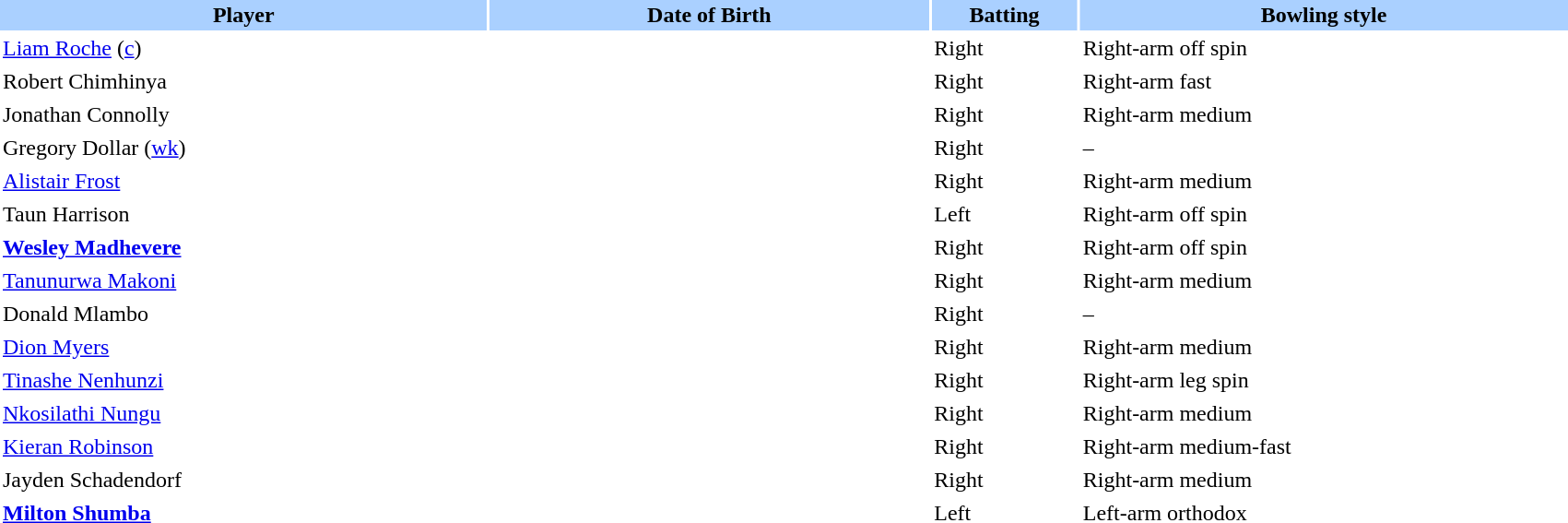<table border="0" cellspacing="2" cellpadding="2" style="width:90%;">
<tr style="background:#aad0ff;">
<th width=20%>Player</th>
<th width=18%>Date of Birth</th>
<th width=6%>Batting</th>
<th width=20%>Bowling style</th>
</tr>
<tr>
<td><a href='#'>Liam Roche</a> (<a href='#'>c</a>)</td>
<td></td>
<td>Right</td>
<td>Right-arm off spin</td>
</tr>
<tr>
<td>Robert Chimhinya</td>
<td></td>
<td>Right</td>
<td>Right-arm fast</td>
</tr>
<tr>
<td>Jonathan Connolly</td>
<td></td>
<td>Right</td>
<td>Right-arm medium</td>
</tr>
<tr>
<td>Gregory Dollar (<a href='#'>wk</a>)</td>
<td></td>
<td>Right</td>
<td>–</td>
</tr>
<tr>
<td><a href='#'>Alistair Frost</a></td>
<td></td>
<td>Right</td>
<td>Right-arm medium</td>
</tr>
<tr>
<td>Taun Harrison</td>
<td></td>
<td>Left</td>
<td>Right-arm off spin</td>
</tr>
<tr>
<td><strong><a href='#'>Wesley Madhevere</a></strong></td>
<td></td>
<td>Right</td>
<td>Right-arm off spin</td>
</tr>
<tr>
<td><a href='#'>Tanunurwa Makoni</a></td>
<td></td>
<td>Right</td>
<td>Right-arm medium</td>
</tr>
<tr>
<td>Donald Mlambo</td>
<td></td>
<td>Right</td>
<td>–</td>
</tr>
<tr>
<td><a href='#'>Dion Myers</a></td>
<td></td>
<td>Right</td>
<td>Right-arm medium</td>
</tr>
<tr>
<td><a href='#'>Tinashe Nenhunzi</a></td>
<td></td>
<td>Right</td>
<td>Right-arm leg spin</td>
</tr>
<tr>
<td><a href='#'>Nkosilathi Nungu</a></td>
<td></td>
<td>Right</td>
<td>Right-arm medium</td>
</tr>
<tr>
<td><a href='#'>Kieran Robinson</a></td>
<td></td>
<td>Right</td>
<td>Right-arm medium-fast</td>
</tr>
<tr>
<td>Jayden Schadendorf</td>
<td></td>
<td>Right</td>
<td>Right-arm medium</td>
</tr>
<tr>
<td><strong><a href='#'>Milton Shumba</a></strong></td>
<td></td>
<td>Left</td>
<td>Left-arm orthodox</td>
</tr>
</table>
